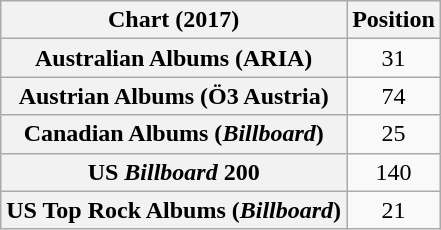<table class="wikitable sortable plainrowheaders" style="text-align:center">
<tr>
<th scope="col">Chart (2017)</th>
<th scope="col">Position</th>
</tr>
<tr>
<th scope="row">Australian Albums (ARIA)</th>
<td>31</td>
</tr>
<tr>
<th scope="row">Austrian Albums (Ö3 Austria)</th>
<td>74</td>
</tr>
<tr>
<th scope="row">Canadian Albums (<em>Billboard</em>)</th>
<td>25</td>
</tr>
<tr>
<th scope="row">US <em>Billboard</em> 200</th>
<td>140</td>
</tr>
<tr>
<th scope="row">US Top Rock Albums (<em>Billboard</em>)</th>
<td>21</td>
</tr>
</table>
